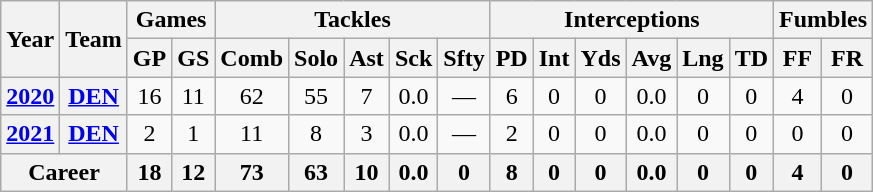<table class="wikitable" style="text-align:center">
<tr>
<th rowspan="2">Year</th>
<th rowspan="2">Team</th>
<th colspan="2">Games</th>
<th colspan="5">Tackles</th>
<th colspan="6">Interceptions</th>
<th colspan="2">Fumbles</th>
</tr>
<tr>
<th>GP</th>
<th>GS</th>
<th>Comb</th>
<th>Solo</th>
<th>Ast</th>
<th>Sck</th>
<th>Sfty</th>
<th>PD</th>
<th>Int</th>
<th>Yds</th>
<th>Avg</th>
<th>Lng</th>
<th>TD</th>
<th>FF</th>
<th>FR</th>
</tr>
<tr>
<th><a href='#'>2020</a></th>
<th><a href='#'>DEN</a></th>
<td>16</td>
<td>11</td>
<td>62</td>
<td>55</td>
<td>7</td>
<td>0.0</td>
<td>—</td>
<td>6</td>
<td>0</td>
<td>0</td>
<td>0.0</td>
<td>0</td>
<td>0</td>
<td>4</td>
<td>0</td>
</tr>
<tr>
<th><a href='#'>2021</a></th>
<th><a href='#'>DEN</a></th>
<td>2</td>
<td>1</td>
<td>11</td>
<td>8</td>
<td>3</td>
<td>0.0</td>
<td>—</td>
<td>2</td>
<td>0</td>
<td>0</td>
<td>0.0</td>
<td>0</td>
<td>0</td>
<td>0</td>
<td>0</td>
</tr>
<tr>
<th colspan="2">Career</th>
<th>18</th>
<th>12</th>
<th>73</th>
<th>63</th>
<th>10</th>
<th>0.0</th>
<th>0</th>
<th>8</th>
<th>0</th>
<th>0</th>
<th>0.0</th>
<th>0</th>
<th>0</th>
<th>4</th>
<th>0</th>
</tr>
</table>
